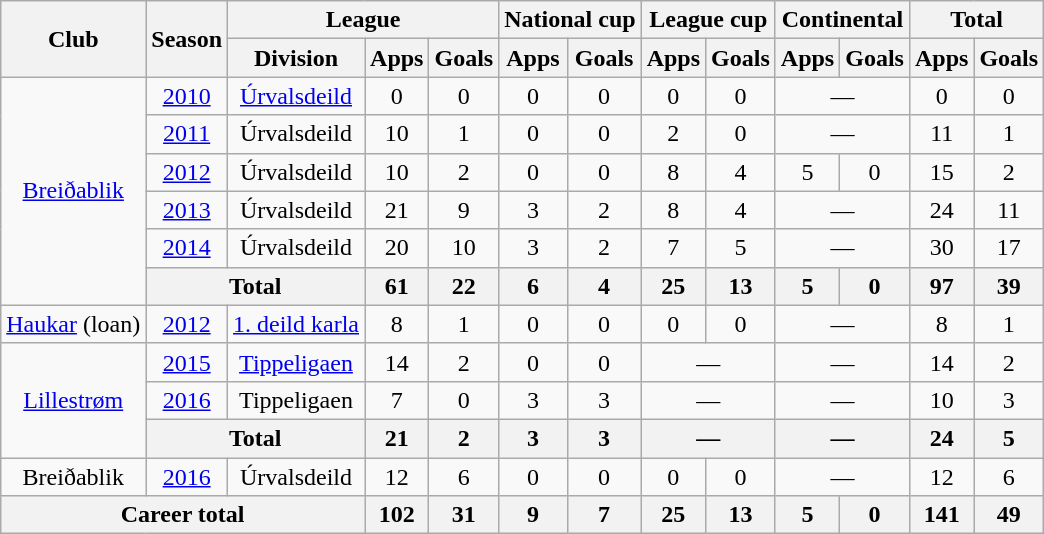<table class="wikitable" style="text-align: center;">
<tr>
<th rowspan="2">Club</th>
<th rowspan="2">Season</th>
<th colspan="3">League</th>
<th colspan="2">National cup</th>
<th colspan="2">League cup</th>
<th colspan="2">Continental</th>
<th colspan="2">Total</th>
</tr>
<tr>
<th>Division</th>
<th>Apps</th>
<th>Goals</th>
<th>Apps</th>
<th>Goals</th>
<th>Apps</th>
<th>Goals</th>
<th>Apps</th>
<th>Goals</th>
<th>Apps</th>
<th>Goals</th>
</tr>
<tr>
<td rowspan="6"><a href='#'>Breiðablik</a></td>
<td><a href='#'>2010</a></td>
<td><a href='#'>Úrvalsdeild</a></td>
<td>0</td>
<td>0</td>
<td>0</td>
<td>0</td>
<td>0</td>
<td>0</td>
<td colspan="2">—</td>
<td>0</td>
<td>0</td>
</tr>
<tr>
<td><a href='#'>2011</a></td>
<td>Úrvalsdeild</td>
<td>10</td>
<td>1</td>
<td>0</td>
<td>0</td>
<td>2</td>
<td>0</td>
<td colspan="2">—</td>
<td>11</td>
<td>1</td>
</tr>
<tr>
<td><a href='#'>2012</a></td>
<td>Úrvalsdeild</td>
<td>10</td>
<td>2</td>
<td>0</td>
<td>0</td>
<td>8</td>
<td>4</td>
<td>5</td>
<td>0</td>
<td>15</td>
<td>2</td>
</tr>
<tr>
<td><a href='#'>2013</a></td>
<td>Úrvalsdeild</td>
<td>21</td>
<td>9</td>
<td>3</td>
<td>2</td>
<td>8</td>
<td>4</td>
<td colspan="2">—</td>
<td>24</td>
<td>11</td>
</tr>
<tr>
<td><a href='#'>2014</a></td>
<td>Úrvalsdeild</td>
<td>20</td>
<td>10</td>
<td>3</td>
<td>2</td>
<td>7</td>
<td>5</td>
<td colspan="2">—</td>
<td>30</td>
<td>17</td>
</tr>
<tr>
<th colspan="2">Total</th>
<th>61</th>
<th>22</th>
<th>6</th>
<th>4</th>
<th>25</th>
<th>13</th>
<th>5</th>
<th>0</th>
<th>97</th>
<th>39</th>
</tr>
<tr>
<td><a href='#'>Haukar</a> (loan)</td>
<td><a href='#'>2012</a></td>
<td><a href='#'>1. deild karla</a></td>
<td>8</td>
<td>1</td>
<td>0</td>
<td>0</td>
<td>0</td>
<td>0</td>
<td colspan="2">—</td>
<td>8</td>
<td>1</td>
</tr>
<tr>
<td rowspan="3"><a href='#'>Lillestrøm</a></td>
<td><a href='#'>2015</a></td>
<td><a href='#'>Tippeligaen</a></td>
<td>14</td>
<td>2</td>
<td>0</td>
<td>0</td>
<td colspan="2">—</td>
<td colspan="2">—</td>
<td>14</td>
<td>2</td>
</tr>
<tr>
<td><a href='#'>2016</a></td>
<td>Tippeligaen</td>
<td>7</td>
<td>0</td>
<td>3</td>
<td>3</td>
<td colspan="2">—</td>
<td colspan="2">—</td>
<td>10</td>
<td>3</td>
</tr>
<tr>
<th colspan="2">Total</th>
<th>21</th>
<th>2</th>
<th>3</th>
<th>3</th>
<th colspan="2">—</th>
<th colspan="2">—</th>
<th>24</th>
<th>5</th>
</tr>
<tr>
<td>Breiðablik</td>
<td><a href='#'>2016</a></td>
<td>Úrvalsdeild</td>
<td>12</td>
<td>6</td>
<td>0</td>
<td>0</td>
<td>0</td>
<td>0</td>
<td colspan="2">—</td>
<td>12</td>
<td>6</td>
</tr>
<tr>
<th colspan="3">Career total</th>
<th>102</th>
<th>31</th>
<th>9</th>
<th>7</th>
<th>25</th>
<th>13</th>
<th>5</th>
<th>0</th>
<th>141</th>
<th>49</th>
</tr>
</table>
